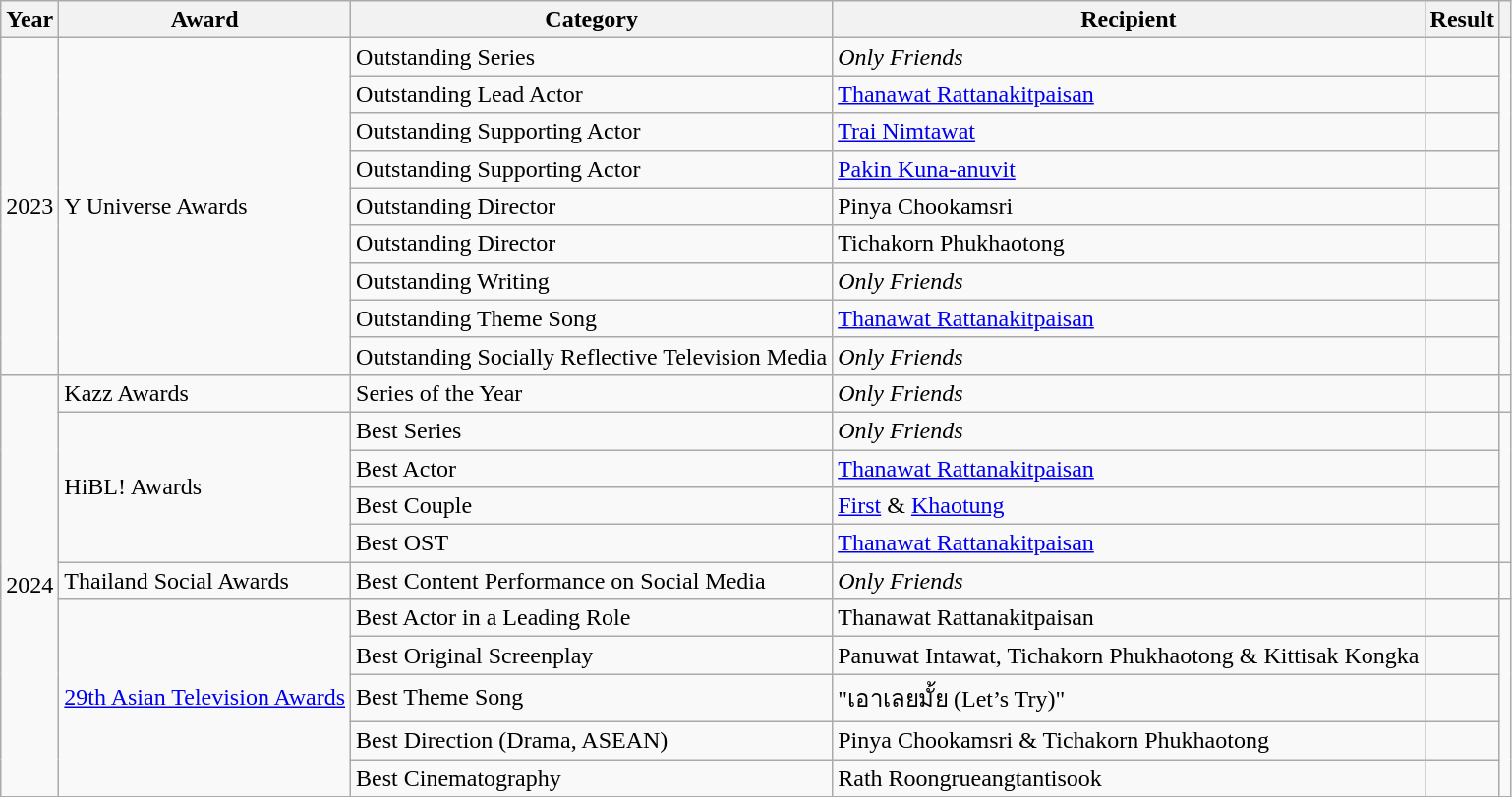<table class="wikitable">
<tr>
<th>Year</th>
<th>Award</th>
<th>Category</th>
<th>Recipient</th>
<th>Result</th>
<th></th>
</tr>
<tr>
<td rowspan="9">2023</td>
<td rowspan="9">Y Universe Awards</td>
<td>Outstanding Series</td>
<td><em>Only Friends</em></td>
<td></td>
<td rowspan="9"></td>
</tr>
<tr>
<td>Outstanding Lead Actor</td>
<td><a href='#'>Thanawat Rattanakitpaisan</a></td>
<td></td>
</tr>
<tr>
<td>Outstanding Supporting Actor</td>
<td><a href='#'>Trai Nimtawat</a></td>
<td></td>
</tr>
<tr>
<td>Outstanding Supporting Actor</td>
<td><a href='#'>Pakin Kuna-anuvit</a></td>
<td></td>
</tr>
<tr>
<td>Outstanding Director</td>
<td>Pinya Chookamsri</td>
<td></td>
</tr>
<tr>
<td>Outstanding Director</td>
<td>Tichakorn Phukhaotong</td>
<td></td>
</tr>
<tr>
<td>Outstanding Writing</td>
<td><em>Only Friends</em></td>
<td></td>
</tr>
<tr>
<td>Outstanding Theme Song</td>
<td><a href='#'>Thanawat Rattanakitpaisan</a></td>
<td></td>
</tr>
<tr>
<td>Outstanding Socially Reflective Television Media</td>
<td><em>Only Friends</em></td>
<td></td>
</tr>
<tr>
<td rowspan="11">2024</td>
<td>Kazz Awards</td>
<td>Series of the Year</td>
<td><em>Only Friends</em></td>
<td></td>
<td></td>
</tr>
<tr>
<td rowspan="4">HiBL! Awards</td>
<td>Best Series</td>
<td><em>Only Friends</em></td>
<td></td>
<td rowspan="4"></td>
</tr>
<tr>
<td>Best Actor</td>
<td><a href='#'>Thanawat Rattanakitpaisan</a></td>
<td></td>
</tr>
<tr>
<td>Best Couple</td>
<td><a href='#'>First</a> & <a href='#'>Khaotung</a></td>
<td></td>
</tr>
<tr>
<td>Best OST</td>
<td><a href='#'>Thanawat Rattanakitpaisan</a></td>
<td></td>
</tr>
<tr>
<td>Thailand Social Awards</td>
<td>Best Content Performance on Social Media</td>
<td><em>Only Friends</em></td>
<td></td>
<td></td>
</tr>
<tr>
<td rowspan="5"><a href='#'>29th Asian Television Awards</a></td>
<td>Best Actor in a Leading Role</td>
<td>Thanawat Rattanakitpaisan</td>
<td></td>
<td rowspan="5"></td>
</tr>
<tr>
<td>Best Original Screenplay</td>
<td>Panuwat Intawat, Tichakorn Phukhaotong & Kittisak Kongka</td>
<td></td>
</tr>
<tr>
<td>Best Theme Song</td>
<td>"เอาเลยมั้ย (Let’s Try)"</td>
<td></td>
</tr>
<tr>
<td>Best Direction (Drama, ASEAN)</td>
<td>Pinya Chookamsri & Tichakorn Phukhaotong</td>
<td></td>
</tr>
<tr>
<td>Best Cinematography</td>
<td>Rath Roongrueangtantisook</td>
<td></td>
</tr>
</table>
